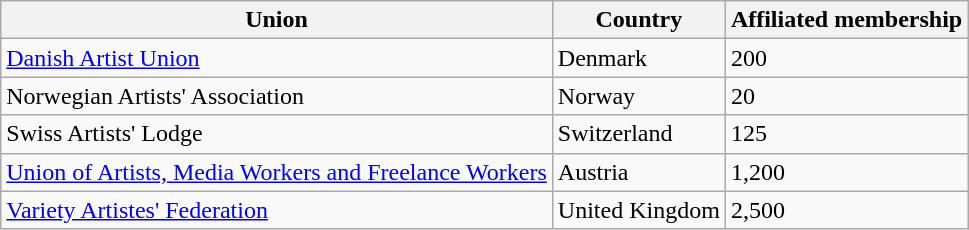<table class="wikitable sortable">
<tr>
<th>Union</th>
<th>Country</th>
<th>Affiliated membership</th>
</tr>
<tr>
<td><a href='#'>Danish Artist Union</a></td>
<td>Denmark</td>
<td>200</td>
</tr>
<tr>
<td>Norwegian Artists' Association</td>
<td>Norway</td>
<td>20</td>
</tr>
<tr>
<td>Swiss Artists' Lodge</td>
<td>Switzerland</td>
<td>125</td>
</tr>
<tr>
<td><a href='#'>Union of Artists, Media Workers and Freelance Workers</a></td>
<td>Austria</td>
<td>1,200</td>
</tr>
<tr>
<td><a href='#'>Variety Artistes' Federation</a></td>
<td>United Kingdom</td>
<td>2,500</td>
</tr>
</table>
